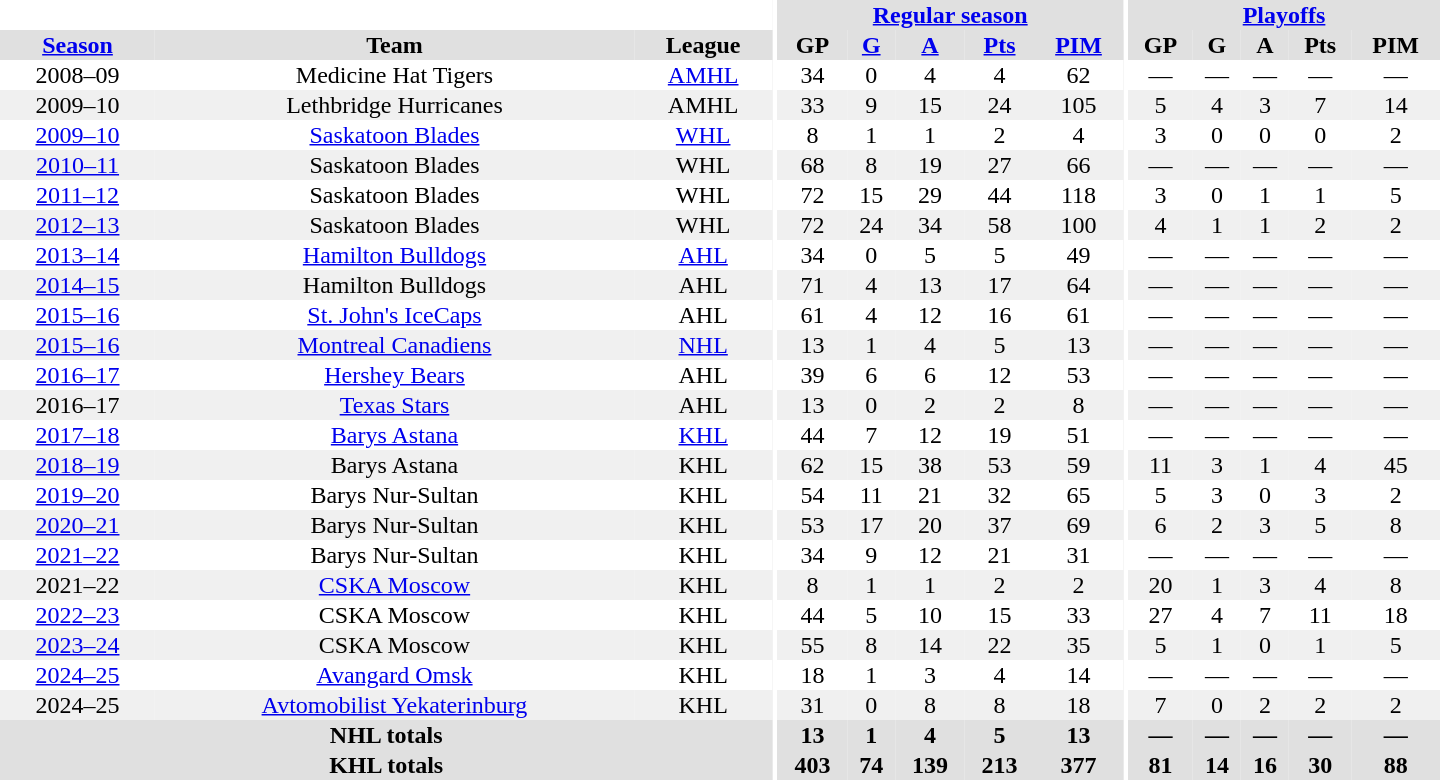<table border="0" cellpadding="1" cellspacing="0" style="text-align:center; width:60em">
<tr bgcolor="#e0e0e0">
<th colspan="3" bgcolor="#ffffff"></th>
<th rowspan="99" bgcolor="#ffffff"></th>
<th colspan="5"><a href='#'>Regular season</a></th>
<th rowspan="99" bgcolor="#ffffff"></th>
<th colspan="5"><a href='#'>Playoffs</a></th>
</tr>
<tr bgcolor="#e0e0e0">
<th><a href='#'>Season</a></th>
<th>Team</th>
<th>League</th>
<th>GP</th>
<th><a href='#'>G</a></th>
<th><a href='#'>A</a></th>
<th><a href='#'>Pts</a></th>
<th><a href='#'>PIM</a></th>
<th>GP</th>
<th>G</th>
<th>A</th>
<th>Pts</th>
<th>PIM</th>
</tr>
<tr>
<td>2008–09</td>
<td>Medicine Hat Tigers</td>
<td><a href='#'>AMHL</a></td>
<td>34</td>
<td>0</td>
<td>4</td>
<td>4</td>
<td>62</td>
<td>—</td>
<td>—</td>
<td>—</td>
<td>—</td>
<td>—</td>
</tr>
<tr bgcolor="#f0f0f0">
<td>2009–10</td>
<td>Lethbridge Hurricanes</td>
<td>AMHL</td>
<td>33</td>
<td>9</td>
<td>15</td>
<td>24</td>
<td>105</td>
<td>5</td>
<td>4</td>
<td>3</td>
<td>7</td>
<td>14</td>
</tr>
<tr>
<td><a href='#'>2009–10</a></td>
<td><a href='#'>Saskatoon Blades</a></td>
<td><a href='#'>WHL</a></td>
<td>8</td>
<td>1</td>
<td>1</td>
<td>2</td>
<td>4</td>
<td>3</td>
<td>0</td>
<td>0</td>
<td>0</td>
<td>2</td>
</tr>
<tr bgcolor="#f0f0f0">
<td><a href='#'>2010–11</a></td>
<td>Saskatoon Blades</td>
<td>WHL</td>
<td>68</td>
<td>8</td>
<td>19</td>
<td>27</td>
<td>66</td>
<td>—</td>
<td>—</td>
<td>—</td>
<td>—</td>
<td>—</td>
</tr>
<tr>
<td><a href='#'>2011–12</a></td>
<td>Saskatoon Blades</td>
<td>WHL</td>
<td>72</td>
<td>15</td>
<td>29</td>
<td>44</td>
<td>118</td>
<td>3</td>
<td>0</td>
<td>1</td>
<td>1</td>
<td>5</td>
</tr>
<tr bgcolor="#f0f0f0">
<td><a href='#'>2012–13</a></td>
<td>Saskatoon Blades</td>
<td>WHL</td>
<td>72</td>
<td>24</td>
<td>34</td>
<td>58</td>
<td>100</td>
<td>4</td>
<td>1</td>
<td>1</td>
<td>2</td>
<td>2</td>
</tr>
<tr>
<td><a href='#'>2013–14</a></td>
<td><a href='#'>Hamilton Bulldogs</a></td>
<td><a href='#'>AHL</a></td>
<td>34</td>
<td>0</td>
<td>5</td>
<td>5</td>
<td>49</td>
<td>—</td>
<td>—</td>
<td>—</td>
<td>—</td>
<td>—</td>
</tr>
<tr bgcolor="#f0f0f0">
<td><a href='#'>2014–15</a></td>
<td>Hamilton Bulldogs</td>
<td>AHL</td>
<td>71</td>
<td>4</td>
<td>13</td>
<td>17</td>
<td>64</td>
<td>—</td>
<td>—</td>
<td>—</td>
<td>—</td>
<td>—</td>
</tr>
<tr>
<td><a href='#'>2015–16</a></td>
<td><a href='#'>St. John's IceCaps</a></td>
<td>AHL</td>
<td>61</td>
<td>4</td>
<td>12</td>
<td>16</td>
<td>61</td>
<td>—</td>
<td>—</td>
<td>—</td>
<td>—</td>
<td>—</td>
</tr>
<tr bgcolor="#f0f0f0">
<td><a href='#'>2015–16</a></td>
<td><a href='#'>Montreal Canadiens</a></td>
<td><a href='#'>NHL</a></td>
<td>13</td>
<td>1</td>
<td>4</td>
<td>5</td>
<td>13</td>
<td>—</td>
<td>—</td>
<td>—</td>
<td>—</td>
<td>—</td>
</tr>
<tr>
<td><a href='#'>2016–17</a></td>
<td><a href='#'>Hershey Bears</a></td>
<td>AHL</td>
<td>39</td>
<td>6</td>
<td>6</td>
<td>12</td>
<td>53</td>
<td>—</td>
<td>—</td>
<td>—</td>
<td>—</td>
<td>—</td>
</tr>
<tr bgcolor="#f0f0f0">
<td>2016–17</td>
<td><a href='#'>Texas Stars</a></td>
<td>AHL</td>
<td>13</td>
<td>0</td>
<td>2</td>
<td>2</td>
<td>8</td>
<td>—</td>
<td>—</td>
<td>—</td>
<td>—</td>
<td>—</td>
</tr>
<tr>
<td><a href='#'>2017–18</a></td>
<td><a href='#'>Barys Astana</a></td>
<td><a href='#'>KHL</a></td>
<td>44</td>
<td>7</td>
<td>12</td>
<td>19</td>
<td>51</td>
<td>—</td>
<td>—</td>
<td>—</td>
<td>—</td>
<td>—</td>
</tr>
<tr bgcolor="#f0f0f0">
<td><a href='#'>2018–19</a></td>
<td>Barys Astana</td>
<td>KHL</td>
<td>62</td>
<td>15</td>
<td>38</td>
<td>53</td>
<td>59</td>
<td>11</td>
<td>3</td>
<td>1</td>
<td>4</td>
<td>45</td>
</tr>
<tr>
<td><a href='#'>2019–20</a></td>
<td>Barys Nur-Sultan</td>
<td>KHL</td>
<td>54</td>
<td>11</td>
<td>21</td>
<td>32</td>
<td>65</td>
<td>5</td>
<td>3</td>
<td>0</td>
<td>3</td>
<td>2</td>
</tr>
<tr bgcolor="#f0f0f0">
<td><a href='#'>2020–21</a></td>
<td>Barys Nur-Sultan</td>
<td>KHL</td>
<td>53</td>
<td>17</td>
<td>20</td>
<td>37</td>
<td>69</td>
<td>6</td>
<td>2</td>
<td>3</td>
<td>5</td>
<td>8</td>
</tr>
<tr>
<td><a href='#'>2021–22</a></td>
<td>Barys Nur-Sultan</td>
<td>KHL</td>
<td>34</td>
<td>9</td>
<td>12</td>
<td>21</td>
<td>31</td>
<td>—</td>
<td>—</td>
<td>—</td>
<td>—</td>
<td>—</td>
</tr>
<tr bgcolor="#f0f0f0">
<td>2021–22</td>
<td><a href='#'>CSKA Moscow</a></td>
<td>KHL</td>
<td>8</td>
<td>1</td>
<td>1</td>
<td>2</td>
<td>2</td>
<td>20</td>
<td>1</td>
<td>3</td>
<td>4</td>
<td>8</td>
</tr>
<tr>
<td><a href='#'>2022–23</a></td>
<td>CSKA Moscow</td>
<td>KHL</td>
<td>44</td>
<td>5</td>
<td>10</td>
<td>15</td>
<td>33</td>
<td>27</td>
<td>4</td>
<td>7</td>
<td>11</td>
<td>18</td>
</tr>
<tr bgcolor="#f0f0f0">
<td><a href='#'>2023–24</a></td>
<td>CSKA Moscow</td>
<td>KHL</td>
<td>55</td>
<td>8</td>
<td>14</td>
<td>22</td>
<td>35</td>
<td>5</td>
<td>1</td>
<td>0</td>
<td>1</td>
<td>5</td>
</tr>
<tr>
<td><a href='#'>2024–25</a></td>
<td><a href='#'>Avangard Omsk</a></td>
<td>KHL</td>
<td>18</td>
<td>1</td>
<td>3</td>
<td>4</td>
<td>14</td>
<td>—</td>
<td>—</td>
<td>—</td>
<td>—</td>
<td>—</td>
</tr>
<tr bgcolor="#f0f0f0">
<td>2024–25</td>
<td><a href='#'>Avtomobilist Yekaterinburg</a></td>
<td>KHL</td>
<td>31</td>
<td>0</td>
<td>8</td>
<td>8</td>
<td>18</td>
<td>7</td>
<td>0</td>
<td>2</td>
<td>2</td>
<td>2</td>
</tr>
<tr bgcolor="#e0e0e0">
<th colspan="3">NHL totals</th>
<th>13</th>
<th>1</th>
<th>4</th>
<th>5</th>
<th>13</th>
<th>—</th>
<th>—</th>
<th>—</th>
<th>—</th>
<th>—</th>
</tr>
<tr bgcolor="#e0e0e0">
<th colspan="3">KHL totals</th>
<th>403</th>
<th>74</th>
<th>139</th>
<th>213</th>
<th>377</th>
<th>81</th>
<th>14</th>
<th>16</th>
<th>30</th>
<th>88</th>
</tr>
</table>
